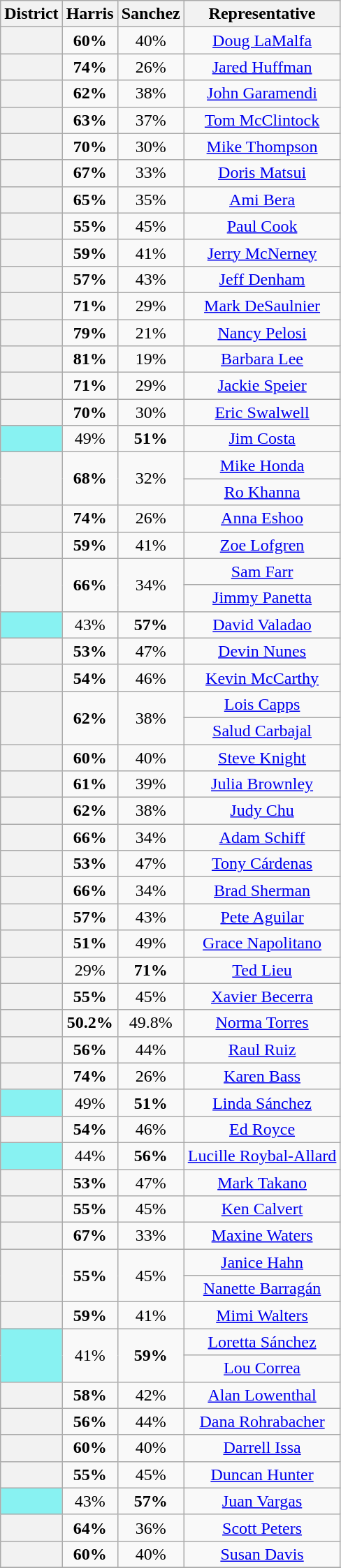<table class="wikitable sortable">
<tr>
<th>District</th>
<th>Harris</th>
<th>Sanchez</th>
<th>Representative</th>
</tr>
<tr align=center>
<th></th>
<td><strong>60%</strong></td>
<td>40%</td>
<td><a href='#'>Doug LaMalfa</a></td>
</tr>
<tr align=center>
<th></th>
<td><strong>74%</strong></td>
<td>26%</td>
<td><a href='#'>Jared Huffman</a></td>
</tr>
<tr align=center>
<th></th>
<td><strong>62%</strong></td>
<td>38%</td>
<td><a href='#'>John Garamendi</a></td>
</tr>
<tr align=center>
<th></th>
<td><strong>63%</strong></td>
<td>37%</td>
<td><a href='#'>Tom McClintock</a></td>
</tr>
<tr align=center>
<th></th>
<td><strong>70%</strong></td>
<td>30%</td>
<td><a href='#'>Mike Thompson</a></td>
</tr>
<tr align=center>
<th></th>
<td><strong>67%</strong></td>
<td>33%</td>
<td><a href='#'>Doris Matsui</a></td>
</tr>
<tr align=center>
<th></th>
<td><strong>65%</strong></td>
<td>35%</td>
<td><a href='#'>Ami Bera</a></td>
</tr>
<tr align=center>
<th></th>
<td><strong>55%</strong></td>
<td>45%</td>
<td><a href='#'>Paul Cook</a></td>
</tr>
<tr align=center>
<th></th>
<td><strong>59%</strong></td>
<td>41%</td>
<td><a href='#'>Jerry McNerney</a></td>
</tr>
<tr align=center>
<th></th>
<td><strong>57%</strong></td>
<td>43%</td>
<td><a href='#'>Jeff Denham</a></td>
</tr>
<tr align=center>
<th></th>
<td><strong>71%</strong></td>
<td>29%</td>
<td><a href='#'>Mark DeSaulnier</a></td>
</tr>
<tr align=center>
<th></th>
<td><strong>79%</strong></td>
<td>21%</td>
<td><a href='#'>Nancy Pelosi</a></td>
</tr>
<tr align=center>
<th></th>
<td><strong>81%</strong></td>
<td>19%</td>
<td><a href='#'>Barbara Lee</a></td>
</tr>
<tr align=center>
<th></th>
<td><strong>71%</strong></td>
<td>29%</td>
<td><a href='#'>Jackie Speier</a></td>
</tr>
<tr align=center>
<th></th>
<td><strong>70%</strong></td>
<td>30%</td>
<td><a href='#'>Eric Swalwell</a></td>
</tr>
<tr align=center>
<th style="background:#88F2F2;"></th>
<td>49%</td>
<td><strong>51%</strong></td>
<td><a href='#'>Jim Costa</a></td>
</tr>
<tr align=center>
<th rowspan=2 ></th>
<td rowspan=2><strong>68%</strong></td>
<td rowspan=2>32%</td>
<td><a href='#'>Mike Honda</a></td>
</tr>
<tr align=center>
<td><a href='#'>Ro Khanna</a></td>
</tr>
<tr align=center>
<th></th>
<td><strong>74%</strong></td>
<td>26%</td>
<td><a href='#'>Anna Eshoo</a></td>
</tr>
<tr align=center>
<th></th>
<td><strong>59%</strong></td>
<td>41%</td>
<td><a href='#'>Zoe Lofgren</a></td>
</tr>
<tr align=center>
<th rowspan=2 ></th>
<td rowspan=2><strong>66%</strong></td>
<td rowspan=2>34%</td>
<td><a href='#'>Sam Farr</a></td>
</tr>
<tr align=center>
<td><a href='#'>Jimmy Panetta</a></td>
</tr>
<tr align=center>
<th style="background:#88F2F2;"></th>
<td>43%</td>
<td><strong>57%</strong></td>
<td><a href='#'>David Valadao</a></td>
</tr>
<tr align=center>
<th></th>
<td><strong>53%</strong></td>
<td>47%</td>
<td><a href='#'>Devin Nunes</a></td>
</tr>
<tr align=center>
<th></th>
<td><strong>54%</strong></td>
<td>46%</td>
<td><a href='#'>Kevin McCarthy</a></td>
</tr>
<tr align=center>
<th rowspan=2 ></th>
<td rowspan=2><strong>62%</strong></td>
<td rowspan=2>38%</td>
<td><a href='#'>Lois Capps</a></td>
</tr>
<tr align=center>
<td><a href='#'>Salud Carbajal</a></td>
</tr>
<tr align=center>
<th></th>
<td><strong>60%</strong></td>
<td>40%</td>
<td><a href='#'>Steve Knight</a></td>
</tr>
<tr align=center>
<th></th>
<td><strong>61%</strong></td>
<td>39%</td>
<td><a href='#'>Julia Brownley</a></td>
</tr>
<tr align=center>
<th></th>
<td><strong>62%</strong></td>
<td>38%</td>
<td><a href='#'>Judy Chu</a></td>
</tr>
<tr align=center>
<th></th>
<td><strong>66%</strong></td>
<td>34%</td>
<td><a href='#'>Adam Schiff</a></td>
</tr>
<tr align=center>
<th></th>
<td><strong>53%</strong></td>
<td>47%</td>
<td><a href='#'>Tony Cárdenas</a></td>
</tr>
<tr align=center>
<th></th>
<td><strong>66%</strong></td>
<td>34%</td>
<td><a href='#'>Brad Sherman</a></td>
</tr>
<tr align=center>
<th></th>
<td><strong>57%</strong></td>
<td>43%</td>
<td><a href='#'>Pete Aguilar</a></td>
</tr>
<tr align=center>
<th></th>
<td><strong>51%</strong></td>
<td>49%</td>
<td><a href='#'>Grace Napolitano</a></td>
</tr>
<tr align=center>
<th></th>
<td>29%</td>
<td><strong>71%</strong></td>
<td><a href='#'>Ted Lieu</a></td>
</tr>
<tr align=center>
<th></th>
<td><strong>55%</strong></td>
<td>45%</td>
<td><a href='#'>Xavier Becerra</a></td>
</tr>
<tr align=center>
<th></th>
<td><strong>50.2%</strong></td>
<td>49.8%</td>
<td><a href='#'>Norma Torres</a></td>
</tr>
<tr align=center>
<th></th>
<td><strong>56%</strong></td>
<td>44%</td>
<td><a href='#'>Raul Ruiz</a></td>
</tr>
<tr align=center>
<th></th>
<td><strong>74%</strong></td>
<td>26%</td>
<td><a href='#'>Karen Bass</a></td>
</tr>
<tr align=center>
<th style="background:#88F2F2;"></th>
<td>49%</td>
<td><strong>51%</strong></td>
<td><a href='#'>Linda Sánchez</a></td>
</tr>
<tr align=center>
<th></th>
<td><strong>54%</strong></td>
<td>46%</td>
<td><a href='#'>Ed Royce</a></td>
</tr>
<tr align=center>
<th style="background:#88F2F2;"></th>
<td>44%</td>
<td><strong>56%</strong></td>
<td><a href='#'>Lucille Roybal-Allard</a></td>
</tr>
<tr align=center>
<th></th>
<td><strong>53%</strong></td>
<td>47%</td>
<td><a href='#'>Mark Takano</a></td>
</tr>
<tr align=center>
<th></th>
<td><strong>55%</strong></td>
<td>45%</td>
<td><a href='#'>Ken Calvert</a></td>
</tr>
<tr align=center>
<th></th>
<td><strong>67%</strong></td>
<td>33%</td>
<td><a href='#'>Maxine Waters</a></td>
</tr>
<tr align=center>
<th rowspan=2 ></th>
<td rowspan=2><strong>55%</strong></td>
<td rowspan=2>45%</td>
<td><a href='#'>Janice Hahn</a></td>
</tr>
<tr align=center>
<td><a href='#'>Nanette Barragán</a></td>
</tr>
<tr align=center>
<th></th>
<td><strong>59%</strong></td>
<td>41%</td>
<td><a href='#'>Mimi Walters</a></td>
</tr>
<tr align=center>
<th rowspan=2 style="background:#88F2F2;"></th>
<td rowspan=2>41%</td>
<td rowspan=2><strong>59%</strong></td>
<td><a href='#'>Loretta Sánchez</a></td>
</tr>
<tr align=center>
<td><a href='#'>Lou Correa</a></td>
</tr>
<tr align=center>
<th></th>
<td><strong>58%</strong></td>
<td>42%</td>
<td><a href='#'>Alan Lowenthal</a></td>
</tr>
<tr align=center>
<th></th>
<td><strong>56%</strong></td>
<td>44%</td>
<td><a href='#'>Dana Rohrabacher</a></td>
</tr>
<tr align=center>
<th></th>
<td><strong>60%</strong></td>
<td>40%</td>
<td><a href='#'>Darrell Issa</a></td>
</tr>
<tr align=center>
<th></th>
<td><strong>55%</strong></td>
<td>45%</td>
<td><a href='#'>Duncan Hunter</a></td>
</tr>
<tr align=center>
<th style="background:#88F2F2;"></th>
<td>43%</td>
<td><strong>57%</strong></td>
<td><a href='#'>Juan Vargas</a></td>
</tr>
<tr align=center>
<th></th>
<td><strong>64%</strong></td>
<td>36%</td>
<td><a href='#'>Scott Peters</a></td>
</tr>
<tr align=center>
<th></th>
<td><strong>60%</strong></td>
<td>40%</td>
<td><a href='#'>Susan Davis</a></td>
</tr>
<tr align=center>
</tr>
</table>
